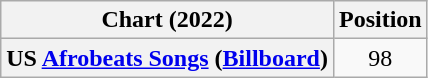<table class="wikitable sortable plainrowheaders" style="text-align:center">
<tr>
<th scope="col">Chart (2022)</th>
<th scope="col">Position</th>
</tr>
<tr>
<th scope="row">US <a href='#'>Afrobeats Songs</a> (<a href='#'>Billboard</a>)</th>
<td>98</td>
</tr>
</table>
